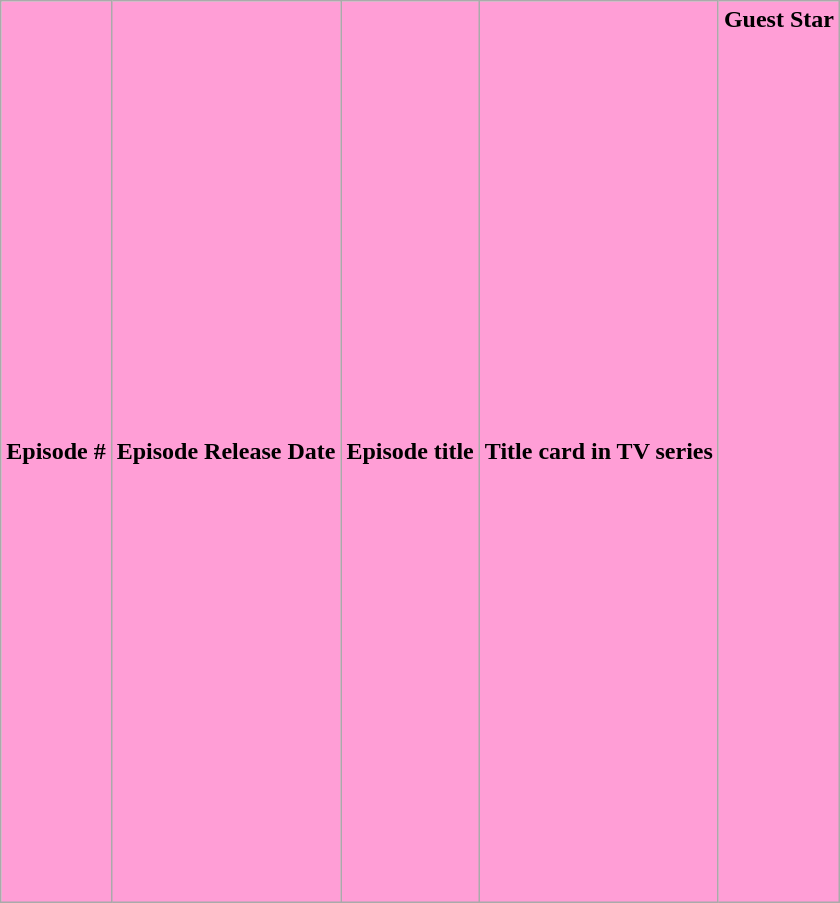<table class="wikitable">
<tr>
<th style="background-color: #FF9ED6"><span>Episode #</span></th>
<th style="background-color: #FF9ED6"><span>Episode Release Date</span></th>
<th style="background-color: #FF9ED6"><span>Episode title</span></th>
<th style="background-color: #FF9ED6"><span>Title card in TV series </span></th>
<th style="background-color: #FF9ED6"><span>Guest Star </span><br><br><br><br><br><br><br><br><br><br><br><br><br><br><br><br><br><br><br><br><br><br><br><br><br><br><br><br><br><br><br><br><br></th>
</tr>
</table>
